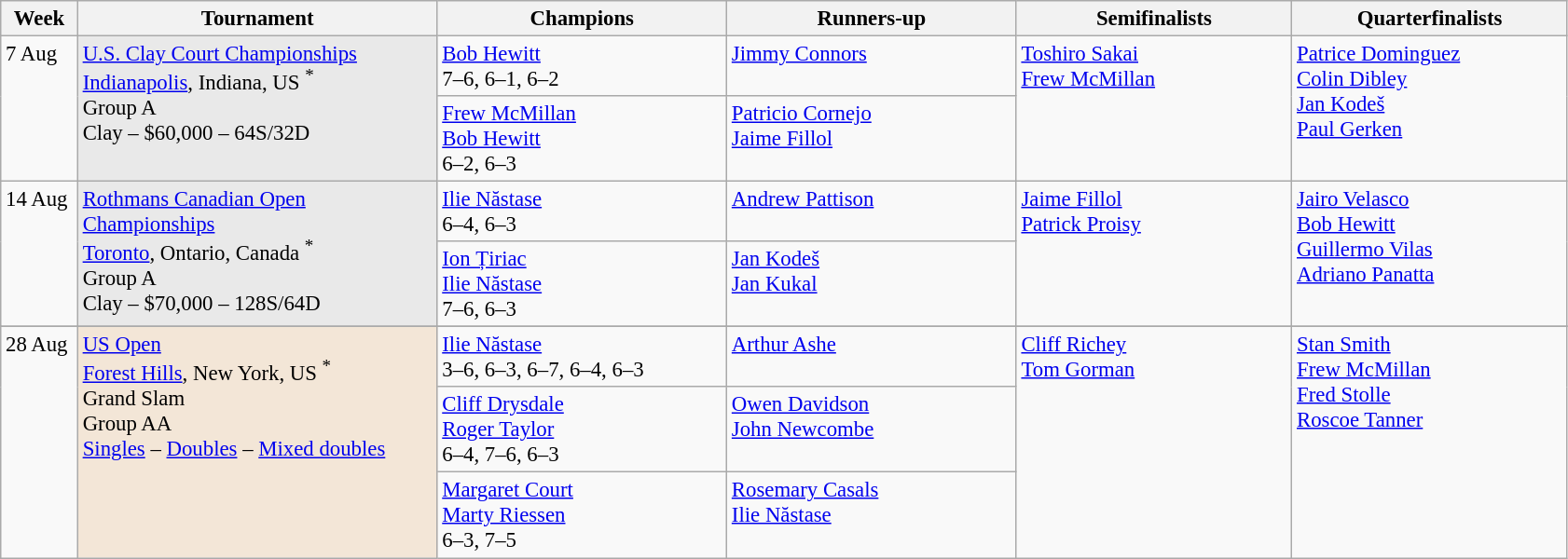<table class=wikitable style=font-size:95%>
<tr>
<th style="width:48px;">Week</th>
<th style="width:250px;">Tournament</th>
<th style="width:200px;">Champions</th>
<th style="width:200px;">Runners-up</th>
<th style="width:190px;">Semifinalists</th>
<th style="width:190px;">Quarterfinalists</th>
</tr>
<tr valign=top>
<td rowspan=2>7 Aug</td>
<td style="background:#E9E9E9;" rowspan="2"><a href='#'>U.S. Clay Court Championships</a> <br> <a href='#'>Indianapolis</a>, Indiana, US <sup>*</sup> <br> Group A <br> Clay – $60,000 – 64S/32D</td>
<td> <a href='#'>Bob Hewitt</a> <br> 7–6, 6–1, 6–2</td>
<td> <a href='#'>Jimmy Connors</a></td>
<td rowspan=2> <a href='#'>Toshiro Sakai</a> <br>  <a href='#'>Frew McMillan</a></td>
<td rowspan=2> <a href='#'>Patrice Dominguez</a> <br>  <a href='#'>Colin Dibley</a> <br>  <a href='#'>Jan Kodeš</a> <br>  <a href='#'>Paul Gerken</a></td>
</tr>
<tr valign=top>
<td> <a href='#'>Frew McMillan</a> <br>  <a href='#'>Bob Hewitt</a> <br> 6–2, 6–3</td>
<td> <a href='#'>Patricio Cornejo</a> <br>  <a href='#'>Jaime Fillol</a></td>
</tr>
<tr valign=top>
<td rowspan=2>14 Aug</td>
<td style="background:#E9E9E9;" rowspan="2"><a href='#'>Rothmans Canadian Open Championships</a> <br> <a href='#'>Toronto</a>, Ontario, Canada <sup>*</sup> <br> Group A <br> Clay – $70,000 – 128S/64D</td>
<td> <a href='#'>Ilie Năstase</a> <br> 6–4, 6–3</td>
<td> <a href='#'>Andrew Pattison</a></td>
<td rowspan=2> <a href='#'>Jaime Fillol</a> <br>  <a href='#'>Patrick Proisy</a></td>
<td rowspan=2> <a href='#'>Jairo Velasco</a> <br>  <a href='#'>Bob Hewitt</a> <br>  <a href='#'>Guillermo Vilas</a> <br>  <a href='#'>Adriano Panatta</a></td>
</tr>
<tr valign=top>
<td> <a href='#'>Ion Țiriac</a> <br>  <a href='#'>Ilie Năstase</a> <br> 7–6, 6–3</td>
<td> <a href='#'>Jan Kodeš</a> <br>  <a href='#'>Jan Kukal</a></td>
</tr>
<tr valign=top>
</tr>
<tr valign=top>
<td rowspan=3>28 Aug</td>
<td style="background:#F3E6D7;" rowspan="3"><a href='#'>US Open</a> <br> <a href='#'>Forest Hills</a>, New York, US <sup>*</sup> <br> Grand Slam <br> Group AA <br> <a href='#'>Singles</a> – <a href='#'>Doubles</a> – <a href='#'>Mixed doubles</a></td>
<td> <a href='#'>Ilie Năstase</a> <br> 3–6, 6–3, 6–7, 6–4, 6–3</td>
<td> <a href='#'>Arthur Ashe</a></td>
<td rowspan=3> <a href='#'>Cliff Richey</a> <br>  <a href='#'>Tom Gorman</a></td>
<td rowspan=3> <a href='#'>Stan Smith</a> <br>  <a href='#'>Frew McMillan</a> <br>  <a href='#'>Fred Stolle</a> <br>  <a href='#'>Roscoe Tanner</a></td>
</tr>
<tr valign=top>
<td> <a href='#'>Cliff Drysdale</a> <br>  <a href='#'>Roger Taylor</a> <br> 6–4, 7–6, 6–3</td>
<td> <a href='#'>Owen Davidson</a> <br>  <a href='#'>John Newcombe</a></td>
</tr>
<tr valign=top>
<td> <a href='#'>Margaret Court</a> <br>  <a href='#'>Marty Riessen</a> <br> 6–3, 7–5</td>
<td> <a href='#'>Rosemary Casals</a> <br>  <a href='#'>Ilie Năstase</a></td>
</tr>
</table>
